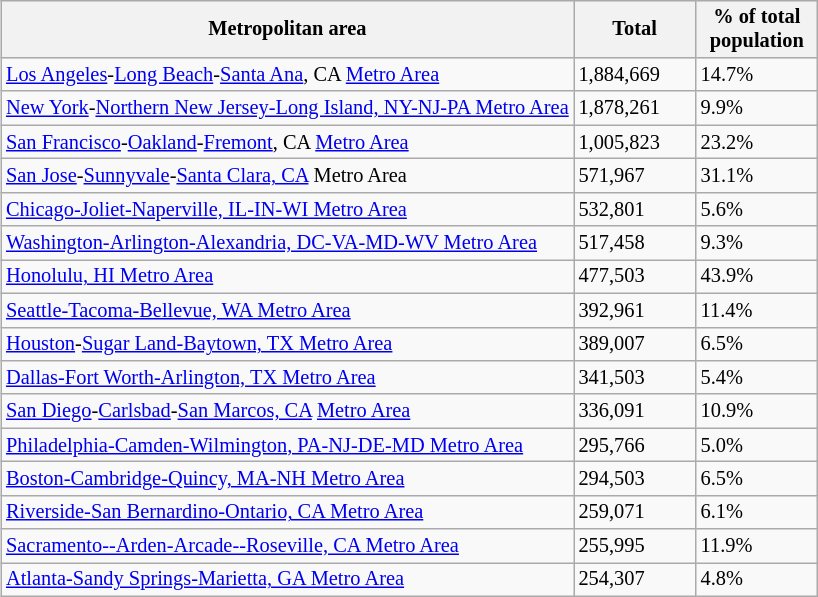<table class="wikitable sortable" style="float:right; font-size:85%; margin-left:15px;">
<tr style="background-color:#EFEFEF;">
<th>Metropolitan area</th>
<th width="75">Total</th>
<th width="75">% of total population</th>
</tr>
<tr>
<td><a href='#'>Los Angeles</a>-<a href='#'>Long Beach</a>-<a href='#'>Santa Ana</a>, CA <a href='#'>Metro Area</a></td>
<td>1,884,669</td>
<td>14.7%</td>
</tr>
<tr>
<td><a href='#'>New York</a>-<a href='#'>Northern New Jersey-Long Island, NY-NJ-PA Metro Area</a></td>
<td>1,878,261</td>
<td>9.9%</td>
</tr>
<tr>
<td><a href='#'>San Francisco</a>-<a href='#'>Oakland</a>-<a href='#'>Fremont</a>, CA <a href='#'>Metro Area</a></td>
<td>1,005,823</td>
<td>23.2%</td>
</tr>
<tr>
<td><a href='#'>San Jose</a>-<a href='#'>Sunnyvale</a>-<a href='#'>Santa Clara, CA</a> Metro Area</td>
<td>571,967</td>
<td>31.1%</td>
</tr>
<tr>
<td><a href='#'>Chicago-Joliet-Naperville, IL-IN-WI Metro Area</a></td>
<td>532,801</td>
<td>5.6%</td>
</tr>
<tr>
<td><a href='#'>Washington-Arlington-Alexandria, DC-VA-MD-WV Metro Area</a></td>
<td>517,458</td>
<td>9.3%</td>
</tr>
<tr>
<td><a href='#'>Honolulu, HI Metro Area</a></td>
<td>477,503</td>
<td>43.9%</td>
</tr>
<tr>
<td><a href='#'>Seattle-Tacoma-Bellevue, WA Metro Area</a></td>
<td>392,961</td>
<td>11.4%</td>
</tr>
<tr>
<td><a href='#'>Houston</a>-<a href='#'>Sugar Land-Baytown, TX Metro Area</a></td>
<td>389,007</td>
<td>6.5%</td>
</tr>
<tr>
<td><a href='#'>Dallas-Fort Worth-Arlington, TX Metro Area</a></td>
<td>341,503</td>
<td>5.4%</td>
</tr>
<tr>
<td><a href='#'>San Diego</a>-<a href='#'>Carlsbad</a>-<a href='#'>San Marcos, CA</a> <a href='#'>Metro Area</a></td>
<td>336,091</td>
<td>10.9%</td>
</tr>
<tr>
<td><a href='#'>Philadelphia-Camden-Wilmington, PA-NJ-DE-MD Metro Area</a></td>
<td>295,766</td>
<td>5.0%</td>
</tr>
<tr>
<td><a href='#'>Boston-Cambridge-Quincy, MA-NH Metro Area</a></td>
<td>294,503</td>
<td>6.5%</td>
</tr>
<tr>
<td><a href='#'>Riverside-San Bernardino-Ontario, CA Metro Area</a></td>
<td>259,071</td>
<td>6.1%</td>
</tr>
<tr>
<td><a href='#'>Sacramento--Arden-Arcade--Roseville, CA Metro Area</a></td>
<td>255,995</td>
<td>11.9%</td>
</tr>
<tr>
<td><a href='#'>Atlanta-Sandy Springs-Marietta, GA Metro Area</a></td>
<td>254,307</td>
<td>4.8%</td>
</tr>
</table>
